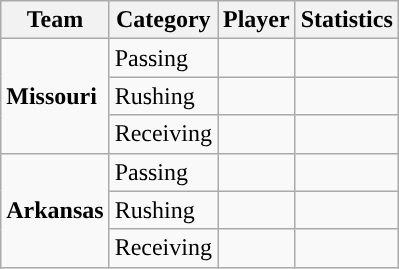<table class="wikitable" style="float: right;">
<tr>
<th>Team</th>
<th>Category</th>
<th>Player</th>
<th>Statistics</th>
</tr>
<tr>
<td rowspan=3><strong>Missouri</strong></td>
<td>Passing</td>
<td></td>
<td></td>
</tr>
<tr>
<td>Rushing</td>
<td></td>
<td></td>
</tr>
<tr>
<td>Receiving</td>
<td></td>
<td></td>
</tr>
<tr>
<td rowspan=3><strong>Arkansas</strong></td>
<td>Passing</td>
<td></td>
<td></td>
</tr>
<tr>
<td>Rushing</td>
<td></td>
<td></td>
</tr>
<tr>
<td>Receiving</td>
<td></td>
<td></td>
</tr>
</table>
